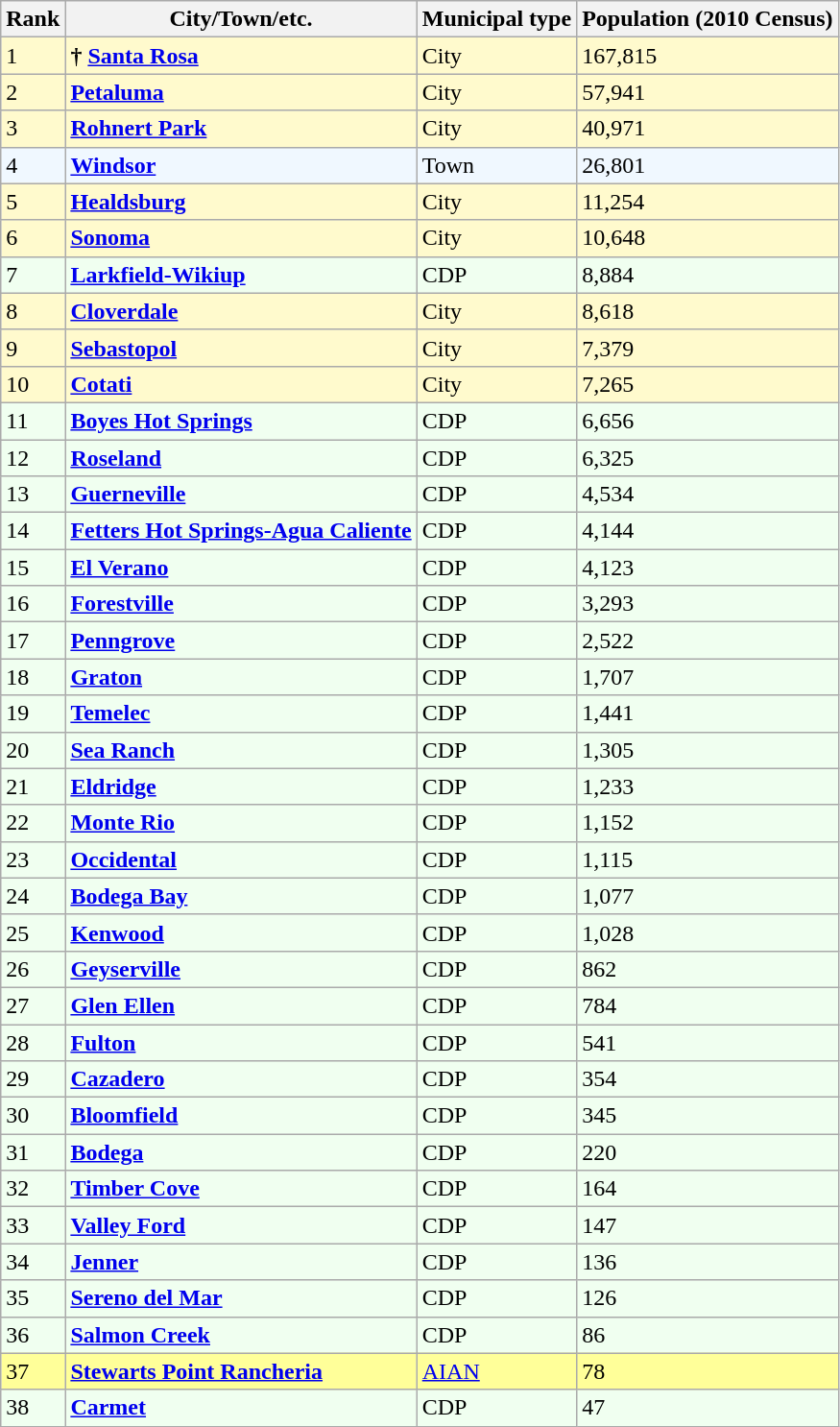<table class="wikitable sortable">
<tr>
<th>Rank</th>
<th>City/Town/etc.</th>
<th>Municipal type</th>
<th>Population (2010 Census)</th>
</tr>
<tr style="background-color:#FFFACD;">
<td>1</td>
<td><strong>†</strong> <strong><a href='#'>Santa Rosa</a></strong></td>
<td>City</td>
<td>167,815</td>
</tr>
<tr style="background-color:#FFFACD;">
<td>2</td>
<td><strong><a href='#'>Petaluma</a></strong></td>
<td>City</td>
<td>57,941</td>
</tr>
<tr style="background-color:#FFFACD;">
<td>3</td>
<td><strong><a href='#'>Rohnert Park</a></strong></td>
<td>City</td>
<td>40,971</td>
</tr>
<tr style="background-color:#F0F8FF;">
<td>4</td>
<td><strong><a href='#'>Windsor</a></strong></td>
<td>Town</td>
<td>26,801</td>
</tr>
<tr style="background-color:#FFFACD;">
<td>5</td>
<td><strong><a href='#'>Healdsburg</a></strong></td>
<td>City</td>
<td>11,254</td>
</tr>
<tr style="background-color:#FFFACD;">
<td>6</td>
<td><strong><a href='#'>Sonoma</a></strong></td>
<td>City</td>
<td>10,648</td>
</tr>
<tr style="background-color:#F0FFF0;">
<td>7</td>
<td><strong><a href='#'>Larkfield-Wikiup</a></strong></td>
<td>CDP</td>
<td>8,884</td>
</tr>
<tr style="background-color:#FFFACD;">
<td>8</td>
<td><strong><a href='#'>Cloverdale</a></strong></td>
<td>City</td>
<td>8,618</td>
</tr>
<tr style="background-color:#FFFACD;">
<td>9</td>
<td><strong><a href='#'>Sebastopol</a></strong></td>
<td>City</td>
<td>7,379</td>
</tr>
<tr style="background-color:#FFFACD;">
<td>10</td>
<td><strong><a href='#'>Cotati</a></strong></td>
<td>City</td>
<td>7,265</td>
</tr>
<tr style="background-color:#F0FFF0;">
<td>11</td>
<td><strong><a href='#'>Boyes Hot Springs</a></strong></td>
<td>CDP</td>
<td>6,656</td>
</tr>
<tr style="background-color:#F0FFF0;">
<td>12</td>
<td><strong><a href='#'>Roseland</a></strong></td>
<td>CDP</td>
<td>6,325</td>
</tr>
<tr style="background-color:#F0FFF0;">
<td>13</td>
<td><strong><a href='#'>Guerneville</a></strong></td>
<td>CDP</td>
<td>4,534</td>
</tr>
<tr style="background-color:#F0FFF0;">
<td>14</td>
<td><strong><a href='#'>Fetters Hot Springs-Agua Caliente</a></strong></td>
<td>CDP</td>
<td>4,144</td>
</tr>
<tr style="background-color:#F0FFF0;">
<td>15</td>
<td><strong><a href='#'>El Verano</a></strong></td>
<td>CDP</td>
<td>4,123</td>
</tr>
<tr style="background-color:#F0FFF0;">
<td>16</td>
<td><strong><a href='#'>Forestville</a></strong></td>
<td>CDP</td>
<td>3,293</td>
</tr>
<tr style="background-color:#F0FFF0;">
<td>17</td>
<td><strong><a href='#'>Penngrove</a></strong></td>
<td>CDP</td>
<td>2,522</td>
</tr>
<tr style="background-color:#F0FFF0;">
<td>18</td>
<td><strong><a href='#'>Graton</a></strong></td>
<td>CDP</td>
<td>1,707</td>
</tr>
<tr style="background-color:#F0FFF0;">
<td>19</td>
<td><strong><a href='#'>Temelec</a></strong></td>
<td>CDP</td>
<td>1,441</td>
</tr>
<tr style="background-color:#F0FFF0;">
<td>20</td>
<td><strong><a href='#'>Sea Ranch</a></strong></td>
<td>CDP</td>
<td>1,305</td>
</tr>
<tr style="background-color:#F0FFF0;">
<td>21</td>
<td><strong><a href='#'>Eldridge</a></strong></td>
<td>CDP</td>
<td>1,233</td>
</tr>
<tr style="background-color:#F0FFF0;">
<td>22</td>
<td><strong><a href='#'>Monte Rio</a></strong></td>
<td>CDP</td>
<td>1,152</td>
</tr>
<tr style="background-color:#F0FFF0;">
<td>23</td>
<td><strong><a href='#'>Occidental</a></strong></td>
<td>CDP</td>
<td>1,115</td>
</tr>
<tr style="background-color:#F0FFF0;">
<td>24</td>
<td><strong><a href='#'>Bodega Bay</a></strong></td>
<td>CDP</td>
<td>1,077</td>
</tr>
<tr style="background-color:#F0FFF0;">
<td>25</td>
<td><strong><a href='#'>Kenwood</a></strong></td>
<td>CDP</td>
<td>1,028</td>
</tr>
<tr style="background-color:#F0FFF0;">
<td>26</td>
<td><strong><a href='#'>Geyserville</a></strong></td>
<td>CDP</td>
<td>862</td>
</tr>
<tr style="background-color:#F0FFF0;">
<td>27</td>
<td><strong><a href='#'>Glen Ellen</a></strong></td>
<td>CDP</td>
<td>784</td>
</tr>
<tr style="background-color:#F0FFF0;">
<td>28</td>
<td><strong><a href='#'>Fulton</a></strong></td>
<td>CDP</td>
<td>541</td>
</tr>
<tr style="background-color:#F0FFF0;">
<td>29</td>
<td><strong><a href='#'>Cazadero</a></strong></td>
<td>CDP</td>
<td>354</td>
</tr>
<tr style="background-color:#F0FFF0;">
<td>30</td>
<td><strong><a href='#'>Bloomfield</a></strong></td>
<td>CDP</td>
<td>345</td>
</tr>
<tr style="background-color:#F0FFF0;">
<td>31</td>
<td><strong><a href='#'>Bodega</a></strong></td>
<td>CDP</td>
<td>220</td>
</tr>
<tr style="background-color:#F0FFF0;">
<td>32</td>
<td><strong><a href='#'>Timber Cove</a></strong></td>
<td>CDP</td>
<td>164</td>
</tr>
<tr style="background-color:#F0FFF0;">
<td>33</td>
<td><strong><a href='#'>Valley Ford</a></strong></td>
<td>CDP</td>
<td>147</td>
</tr>
<tr style="background-color:#F0FFF0;">
<td>34</td>
<td><strong><a href='#'>Jenner</a></strong></td>
<td>CDP</td>
<td>136</td>
</tr>
<tr style="background-color:#F0FFF0;">
<td>35</td>
<td><strong><a href='#'>Sereno del Mar</a></strong></td>
<td>CDP</td>
<td>126</td>
</tr>
<tr style="background-color:#F0FFF0;">
<td>36</td>
<td><strong><a href='#'>Salmon Creek</a></strong></td>
<td>CDP</td>
<td>86</td>
</tr>
<tr style="background-color:#FFFF99;">
<td>37</td>
<td><strong><a href='#'>Stewarts Point Rancheria</a></strong></td>
<td><a href='#'>AIAN</a></td>
<td>78</td>
</tr>
<tr style="background-color:#F0FFF0;">
<td>38</td>
<td><strong><a href='#'>Carmet</a></strong></td>
<td>CDP</td>
<td>47</td>
</tr>
</table>
